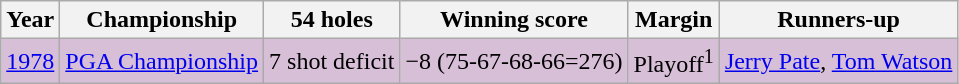<table class="wikitable">
<tr>
<th>Year</th>
<th>Championship</th>
<th>54 holes</th>
<th>Winning score</th>
<th>Margin</th>
<th>Runners-up</th>
</tr>
<tr style="background:#D8BFD8;">
<td><a href='#'>1978</a></td>
<td><a href='#'>PGA Championship</a></td>
<td>7 shot deficit</td>
<td>−8 (75-67-68-66=276)</td>
<td>Playoff<sup>1</sup></td>
<td> <a href='#'>Jerry Pate</a>,  <a href='#'>Tom Watson</a></td>
</tr>
</table>
